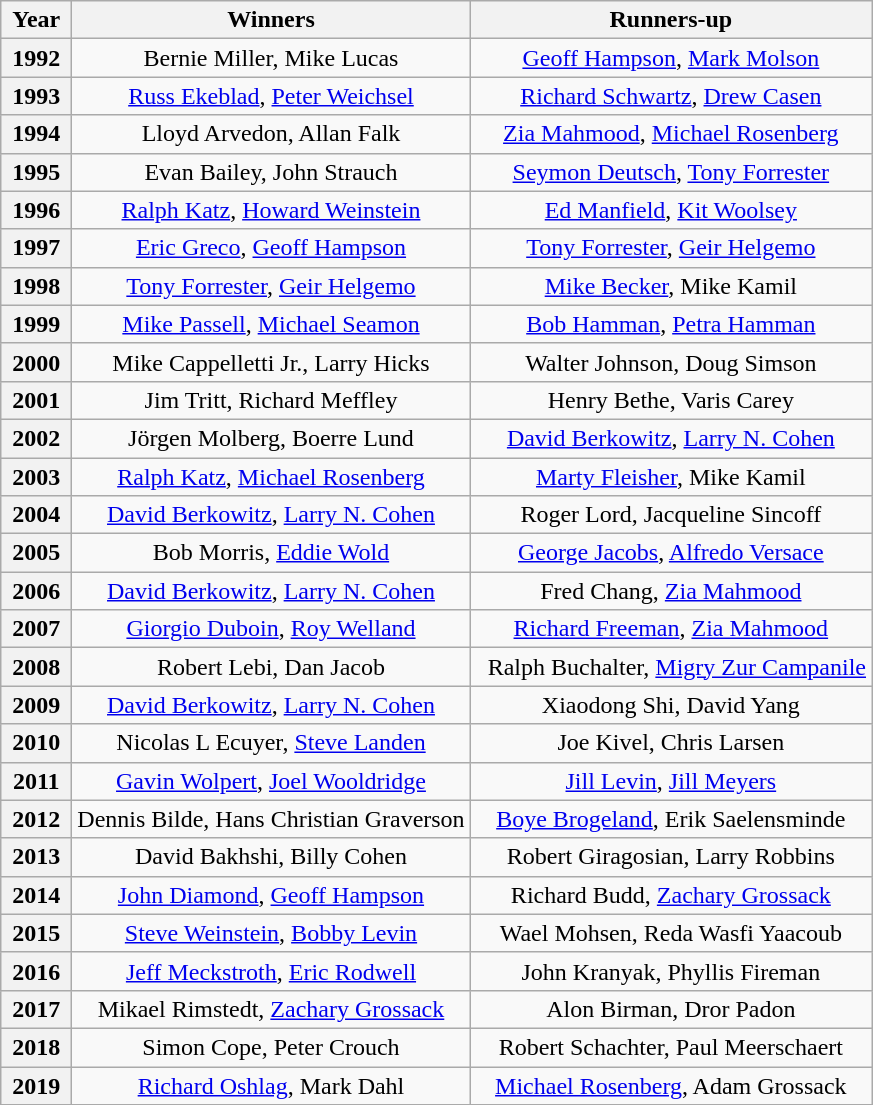<table class="wikitable" style="text-align:center">
<tr>
<th>Year</th>
<th>Winners</th>
<th>Runners-up</th>
</tr>
<tr>
<th> 1992 </th>
<td>Bernie Miller, Mike Lucas</td>
<td><a href='#'>Geoff Hampson</a>, <a href='#'>Mark Molson</a></td>
</tr>
<tr>
<th>1993</th>
<td><a href='#'>Russ Ekeblad</a>, <a href='#'>Peter Weichsel</a></td>
<td><a href='#'>Richard Schwartz</a>, <a href='#'>Drew Casen</a></td>
</tr>
<tr>
<th>1994</th>
<td>Lloyd Arvedon, Allan Falk</td>
<td><a href='#'>Zia Mahmood</a>, <a href='#'>Michael Rosenberg</a></td>
</tr>
<tr>
<th>1995</th>
<td>Evan Bailey, John Strauch</td>
<td><a href='#'>Seymon Deutsch</a>, <a href='#'>Tony Forrester</a></td>
</tr>
<tr>
<th>1996</th>
<td><a href='#'>Ralph Katz</a>, <a href='#'>Howard Weinstein</a></td>
<td><a href='#'>Ed Manfield</a>, <a href='#'>Kit Woolsey</a></td>
</tr>
<tr>
<th>1997</th>
<td><a href='#'>Eric Greco</a>, <a href='#'>Geoff Hampson</a></td>
<td><a href='#'>Tony Forrester</a>, <a href='#'>Geir Helgemo</a></td>
</tr>
<tr>
<th>1998</th>
<td><a href='#'>Tony Forrester</a>, <a href='#'>Geir Helgemo</a></td>
<td><a href='#'>Mike Becker</a>, Mike Kamil</td>
</tr>
<tr>
<th>1999</th>
<td><a href='#'>Mike Passell</a>, <a href='#'>Michael Seamon</a></td>
<td><a href='#'>Bob Hamman</a>, <a href='#'>Petra Hamman</a></td>
</tr>
<tr>
<th>2000</th>
<td>Mike Cappelletti Jr., Larry Hicks</td>
<td>Walter Johnson, Doug Simson</td>
</tr>
<tr>
<th>2001</th>
<td>Jim Tritt, Richard Meffley</td>
<td>Henry Bethe, Varis Carey</td>
</tr>
<tr>
<th>2002</th>
<td>Jörgen Molberg, Boerre Lund</td>
<td><a href='#'>David Berkowitz</a>, <a href='#'>Larry N. Cohen</a></td>
</tr>
<tr>
<th>2003</th>
<td><a href='#'>Ralph Katz</a>, <a href='#'>Michael Rosenberg</a></td>
<td><a href='#'>Marty Fleisher</a>, Mike Kamil</td>
</tr>
<tr>
<th>2004</th>
<td>  <a href='#'>David Berkowitz</a>, <a href='#'>Larry N. Cohen</a>  </td>
<td>Roger Lord, Jacqueline Sincoff</td>
</tr>
<tr>
<th>2005</th>
<td>Bob Morris, <a href='#'>Eddie Wold</a></td>
<td><a href='#'>George Jacobs</a>, <a href='#'>Alfredo Versace</a></td>
</tr>
<tr>
<th>2006</th>
<td><a href='#'>David Berkowitz</a>, <a href='#'>Larry N. Cohen</a></td>
<td>Fred Chang, <a href='#'>Zia Mahmood</a></td>
</tr>
<tr>
<th>2007</th>
<td><a href='#'>Giorgio Duboin</a>, <a href='#'>Roy Welland</a></td>
<td><a href='#'>Richard Freeman</a>, <a href='#'>Zia Mahmood</a></td>
</tr>
<tr>
<th>2008</th>
<td>Robert Lebi, Dan Jacob</td>
<td>  Ralph Buchalter, <a href='#'>Migry Zur Campanile</a></td>
</tr>
<tr>
<th>2009</th>
<td><a href='#'>David Berkowitz</a>, <a href='#'>Larry N. Cohen</a></td>
<td>Xiaodong Shi, David Yang</td>
</tr>
<tr>
<th>2010</th>
<td>Nicolas L Ecuyer, <a href='#'>Steve Landen</a></td>
<td>Joe Kivel, Chris Larsen</td>
</tr>
<tr>
<th>2011</th>
<td><a href='#'>Gavin Wolpert</a>, <a href='#'>Joel Wooldridge</a></td>
<td><a href='#'>Jill Levin</a>, <a href='#'>Jill Meyers</a></td>
</tr>
<tr>
<th>2012</th>
<td>Dennis Bilde, Hans Christian Graverson</td>
<td><a href='#'>Boye Brogeland</a>, Erik Saelensminde</td>
</tr>
<tr>
<th>2013</th>
<td>David Bakhshi, Billy Cohen</td>
<td>Robert Giragosian, Larry Robbins</td>
</tr>
<tr>
<th>2014</th>
<td><a href='#'>John Diamond</a>, <a href='#'>Geoff Hampson</a></td>
<td>Richard Budd, <a href='#'>Zachary Grossack</a></td>
</tr>
<tr>
<th>2015</th>
<td><a href='#'>Steve Weinstein</a>, <a href='#'>Bobby Levin</a></td>
<td>Wael Mohsen, Reda Wasfi Yaacoub </td>
</tr>
<tr>
<th>2016</th>
<td><a href='#'>Jeff Meckstroth</a>, <a href='#'>Eric Rodwell</a></td>
<td>John Kranyak, Phyllis Fireman </td>
</tr>
<tr>
<th>2017</th>
<td>Mikael Rimstedt, <a href='#'>Zachary Grossack</a></td>
<td>Alon Birman, Dror Padon </td>
</tr>
<tr>
<th>2018</th>
<td>Simon Cope, Peter Crouch</td>
<td>Robert Schachter, Paul Meerschaert </td>
</tr>
<tr>
<th>2019</th>
<td><a href='#'>Richard Oshlag</a>, Mark Dahl</td>
<td><a href='#'>Michael Rosenberg</a>, Adam Grossack</td>
</tr>
<tr>
</tr>
</table>
